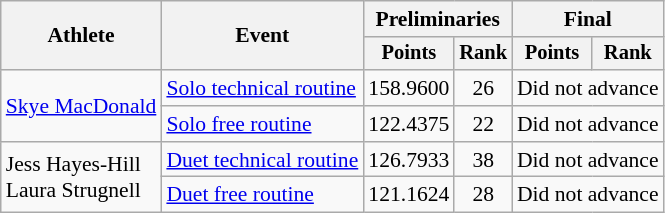<table class="wikitable" style="text-align:center; font-size:90%; ">
<tr>
<th rowspan="2">Athlete</th>
<th rowspan="2">Event</th>
<th colspan="2">Preliminaries</th>
<th colspan="2">Final</th>
</tr>
<tr style="font-size:95%">
<th>Points</th>
<th>Rank</th>
<th>Points</th>
<th>Rank</th>
</tr>
<tr>
<td align=left rowspan=2><a href='#'>Skye MacDonald</a></td>
<td align=left><a href='#'>Solo technical routine</a></td>
<td>158.9600</td>
<td>26</td>
<td colspan=2>Did not advance</td>
</tr>
<tr>
<td align=left><a href='#'>Solo free routine</a></td>
<td>122.4375</td>
<td>22</td>
<td colspan=2>Did not advance</td>
</tr>
<tr>
<td align=left rowspan=2>Jess Hayes-Hill<br>Laura Strugnell</td>
<td align=left><a href='#'>Duet technical routine</a></td>
<td>126.7933</td>
<td>38</td>
<td colspan=2>Did not advance</td>
</tr>
<tr>
<td align=left><a href='#'>Duet free routine</a></td>
<td>121.1624</td>
<td>28</td>
<td colspan=2>Did not advance</td>
</tr>
</table>
